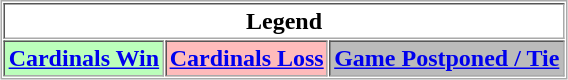<table border="1" cellpadding="2" cellspacing="1" style="margin:auto; border:1px solid #aaa;">
<tr>
<th colspan="3">Legend</th>
</tr>
<tr>
<th bgcolor="bbffbb"><a href='#'>Cardinals Win</a></th>
<th bgcolor="ffbbbb"><a href='#'>Cardinals Loss</a></th>
<th bgcolor="bbbbbb"><a href='#'>Game Postponed / Tie</a></th>
</tr>
</table>
